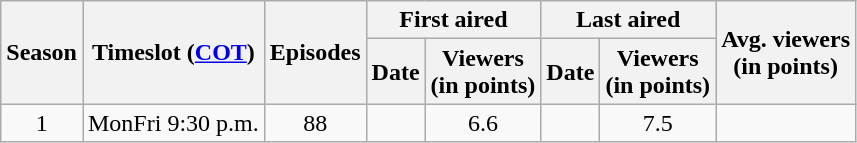<table class="wikitable" style="text-align: center">
<tr>
<th scope="col" rowspan="2">Season</th>
<th scope="col" rowspan="2">Timeslot (<a href='#'>COT</a>)</th>
<th scope="col" rowspan="2">Episodes</th>
<th scope="col" colspan="2">First aired</th>
<th scope="col" colspan="2">Last aired</th>
<th scope="col" rowspan="2">Avg. viewers<br>(in points)</th>
</tr>
<tr>
<th scope="col">Date</th>
<th scope="col">Viewers<br>(in points)</th>
<th scope="col">Date</th>
<th scope="col">Viewers<br>(in points)</th>
</tr>
<tr>
<td rowspan="1">1</td>
<td rowspan="2">MonFri 9:30 p.m.</td>
<td>88</td>
<td></td>
<td>6.6</td>
<td></td>
<td>7.5</td>
<td>  </td>
</tr>
</table>
